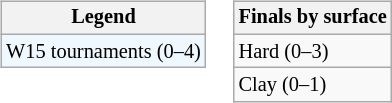<table>
<tr valign=top>
<td><br><table class=wikitable style="font-size:85%">
<tr>
<th>Legend</th>
</tr>
<tr style="background:#f0f8ff;">
<td>W15 tournaments (0–4)</td>
</tr>
</table>
</td>
<td><br><table class=wikitable style="font-size:85%">
<tr>
<th>Finals by surface</th>
</tr>
<tr>
<td>Hard (0–3)</td>
</tr>
<tr>
<td>Clay (0–1)</td>
</tr>
</table>
</td>
</tr>
</table>
